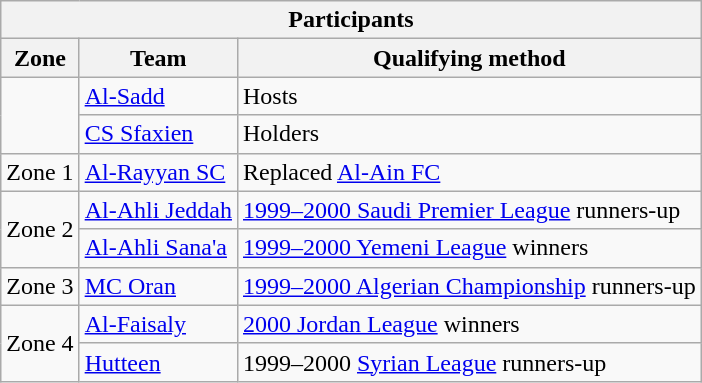<table class="wikitable">
<tr>
<th colspan=4>Participants</th>
</tr>
<tr>
<th>Zone</th>
<th>Team</th>
<th>Qualifying method</th>
</tr>
<tr>
<td rowspan=2></td>
<td> <a href='#'>Al-Sadd</a></td>
<td>Hosts</td>
</tr>
<tr>
<td> <a href='#'>CS Sfaxien</a></td>
<td>Holders</td>
</tr>
<tr>
<td rowspan=1>Zone 1</td>
<td> <a href='#'>Al-Rayyan SC</a></td>
<td>Replaced <a href='#'>Al-Ain FC</a></td>
</tr>
<tr>
<td rowspan=2>Zone 2</td>
<td> <a href='#'>Al-Ahli Jeddah</a></td>
<td><a href='#'>1999–2000 Saudi Premier League</a> runners-up</td>
</tr>
<tr>
<td> <a href='#'>Al-Ahli Sana'a</a></td>
<td><a href='#'>1999–2000 Yemeni League</a> winners</td>
</tr>
<tr>
<td rowspan=1>Zone 3</td>
<td> <a href='#'>MC Oran</a></td>
<td><a href='#'>1999–2000 Algerian Championship</a> runners-up</td>
</tr>
<tr>
<td rowspan=2>Zone 4</td>
<td> <a href='#'>Al-Faisaly</a></td>
<td><a href='#'>2000 Jordan League</a> winners</td>
</tr>
<tr>
<td> <a href='#'>Hutteen</a></td>
<td>1999–2000 <a href='#'>Syrian League</a> runners-up</td>
</tr>
</table>
